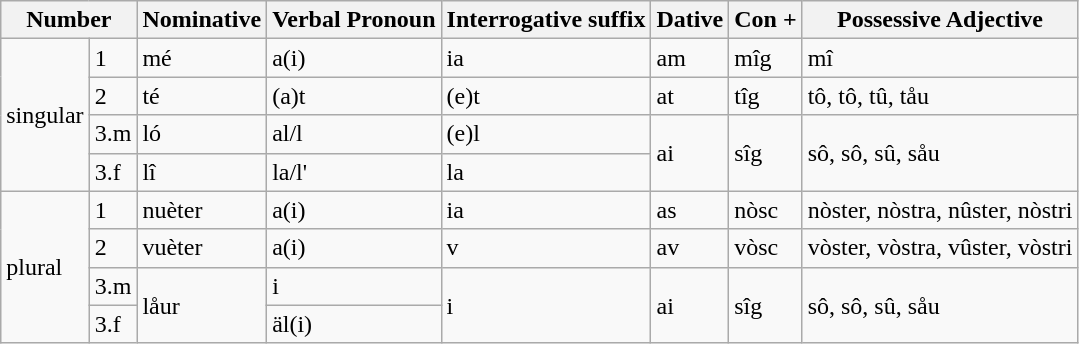<table class="wikitable">
<tr>
<th colspan="2">Number</th>
<th>Nominative</th>
<th>Verbal Pronoun</th>
<th>Interrogative suffix</th>
<th>Dative</th>
<th>Con +</th>
<th>Possessive Adjective</th>
</tr>
<tr>
<td rowspan="4">singular</td>
<td>1</td>
<td>mé</td>
<td>a(i)</td>
<td>ia</td>
<td>am</td>
<td>mîg</td>
<td>mî</td>
</tr>
<tr>
<td>2</td>
<td>té</td>
<td>(a)t</td>
<td>(e)t</td>
<td>at</td>
<td>tîg</td>
<td>tô, tô, tû, tåu</td>
</tr>
<tr>
<td>3.m</td>
<td>ló</td>
<td>al/l</td>
<td>(e)l</td>
<td rowspan="2">ai</td>
<td rowspan="2">sîg</td>
<td rowspan="2">sô, sô, sû, såu</td>
</tr>
<tr>
<td>3.f</td>
<td>lî</td>
<td>la/l'</td>
<td>la</td>
</tr>
<tr>
<td rowspan="4">plural</td>
<td>1</td>
<td>nuèter</td>
<td>a(i)</td>
<td>ia</td>
<td>as</td>
<td>nòsc</td>
<td>nòster, nòstra, nûster, nòstri</td>
</tr>
<tr>
<td>2</td>
<td>vuèter</td>
<td>a(i)</td>
<td>v</td>
<td>av</td>
<td>vòsc</td>
<td>vòster, vòstra, vûster, vòstri</td>
</tr>
<tr>
<td>3.m</td>
<td rowspan="2">låur</td>
<td>i</td>
<td rowspan="2">i</td>
<td rowspan="2">ai</td>
<td rowspan="2">sîg</td>
<td rowspan="2">sô, sô, sû, såu</td>
</tr>
<tr>
<td>3.f</td>
<td>äl(i)</td>
</tr>
</table>
